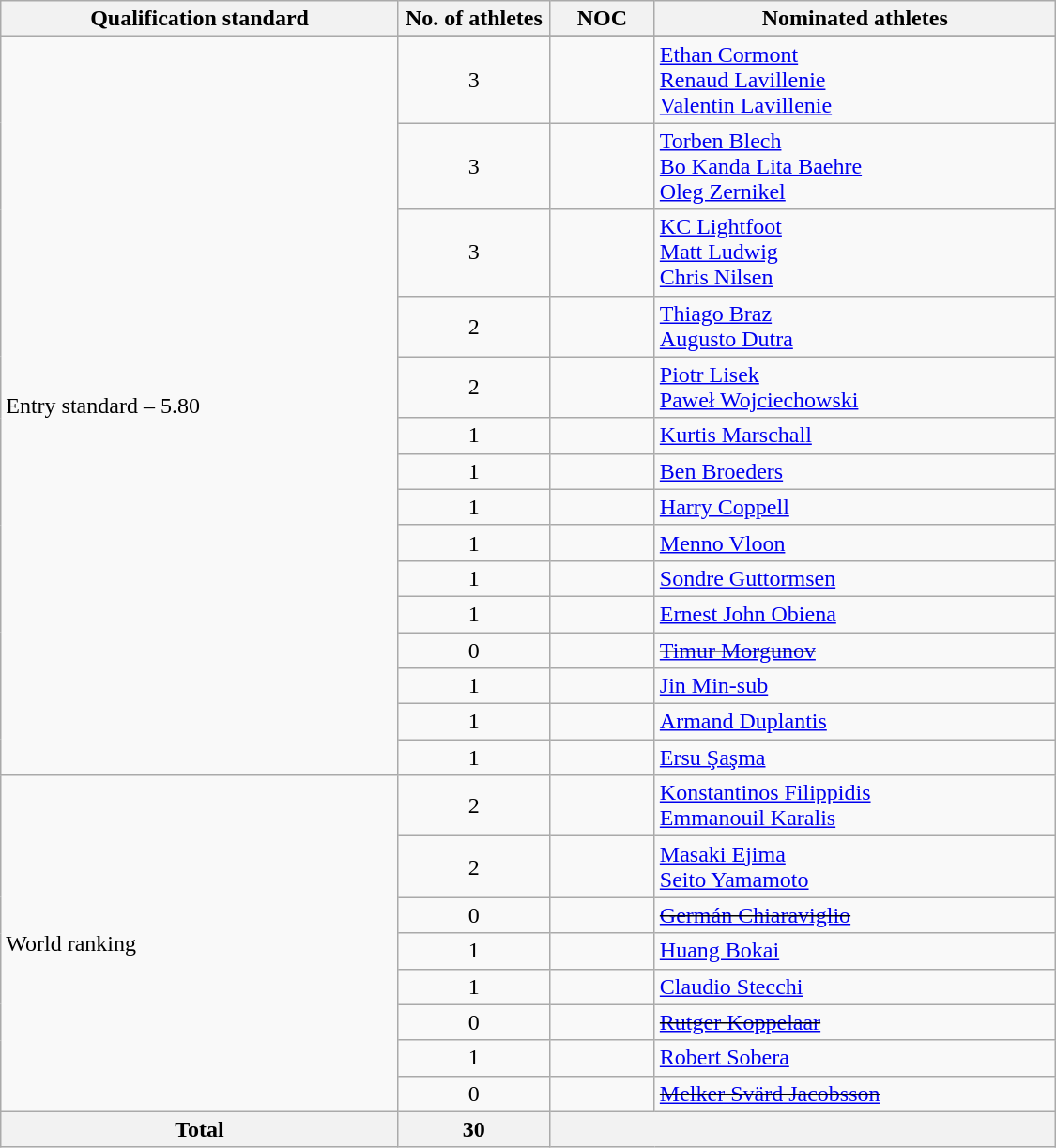<table class="wikitable" style="text-align:left; width:750px;">
<tr>
<th>Qualification standard</th>
<th width=100>No. of athletes</th>
<th>NOC</th>
<th>Nominated athletes</th>
</tr>
<tr>
<td rowspan=16>Entry standard – 5.80</td>
</tr>
<tr>
<td align=center>3</td>
<td></td>
<td><a href='#'>Ethan Cormont</a><br> <a href='#'>Renaud Lavillenie</a><br><a href='#'>Valentin Lavillenie</a></td>
</tr>
<tr>
<td align=center>3</td>
<td></td>
<td><a href='#'>Torben Blech</a><br><a href='#'>Bo Kanda Lita Baehre</a><br><a href='#'>Oleg Zernikel</a></td>
</tr>
<tr>
<td align=center>3</td>
<td></td>
<td><a href='#'>KC Lightfoot</a><br><a href='#'>Matt Ludwig</a><br><a href='#'>Chris Nilsen</a></td>
</tr>
<tr>
<td align=center>2</td>
<td></td>
<td><a href='#'>Thiago Braz</a><br><a href='#'>Augusto Dutra</a></td>
</tr>
<tr>
<td align=center>2</td>
<td></td>
<td><a href='#'>Piotr Lisek</a><br><a href='#'>Paweł Wojciechowski</a></td>
</tr>
<tr>
<td align=center>1</td>
<td></td>
<td><a href='#'>Kurtis Marschall</a></td>
</tr>
<tr>
<td align=center>1</td>
<td></td>
<td><a href='#'>Ben Broeders</a></td>
</tr>
<tr>
<td align=center>1</td>
<td></td>
<td><a href='#'>Harry Coppell</a></td>
</tr>
<tr>
<td align=center>1</td>
<td></td>
<td><a href='#'>Menno Vloon</a></td>
</tr>
<tr>
<td align=center>1</td>
<td></td>
<td><a href='#'>Sondre Guttormsen</a></td>
</tr>
<tr>
<td align=center>1</td>
<td></td>
<td><a href='#'>Ernest John Obiena</a></td>
</tr>
<tr>
<td align=center>0</td>
<td></td>
<td><s><a href='#'>Timur Morgunov</a></s></td>
</tr>
<tr>
<td align=center>1</td>
<td></td>
<td><a href='#'>Jin Min-sub</a></td>
</tr>
<tr>
<td align=center>1</td>
<td></td>
<td><a href='#'>Armand Duplantis</a></td>
</tr>
<tr>
<td align=center>1</td>
<td></td>
<td><a href='#'>Ersu Şaşma</a></td>
</tr>
<tr>
<td rowspan=8>World ranking</td>
<td align=center>2</td>
<td></td>
<td><a href='#'>Konstantinos Filippidis</a><br><a href='#'>Emmanouil Karalis</a></td>
</tr>
<tr>
<td align=center>2</td>
<td></td>
<td><a href='#'>Masaki Ejima</a><br><a href='#'>Seito Yamamoto</a></td>
</tr>
<tr>
<td align=center>0</td>
<td></td>
<td><s><a href='#'>Germán Chiaraviglio</a></s></td>
</tr>
<tr>
<td align=center>1</td>
<td></td>
<td><a href='#'>Huang Bokai</a></td>
</tr>
<tr>
<td align=center>1</td>
<td></td>
<td><a href='#'>Claudio Stecchi</a></td>
</tr>
<tr>
<td align=center>0</td>
<td></td>
<td><s><a href='#'>Rutger Koppelaar</a></s></td>
</tr>
<tr>
<td align=center>1</td>
<td></td>
<td><a href='#'>Robert Sobera</a></td>
</tr>
<tr>
<td align=center>0</td>
<td></td>
<td><s><a href='#'>Melker Svärd Jacobsson</a></s></td>
</tr>
<tr>
<th>Total</th>
<th>30</th>
<th colspan=2></th>
</tr>
</table>
